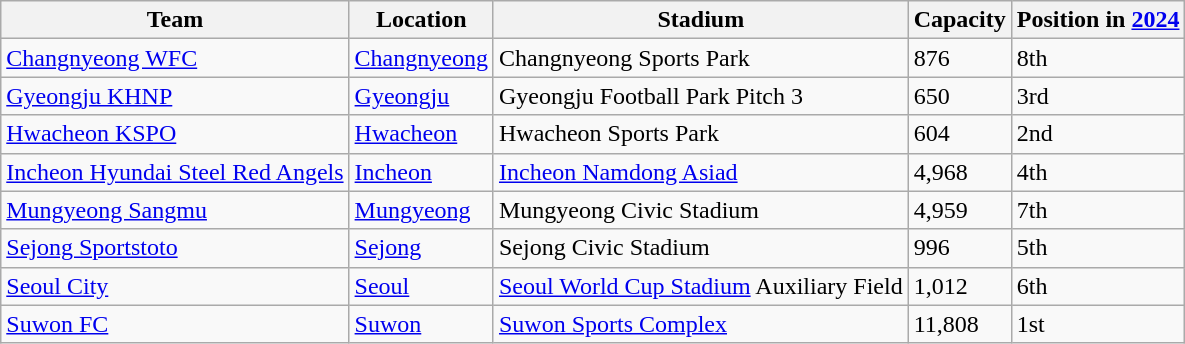<table class="wikitable sortable">
<tr>
<th>Team</th>
<th>Location</th>
<th>Stadium</th>
<th>Capacity</th>
<th data-sort-type="number">Position in <a href='#'>2024</a></th>
</tr>
<tr>
<td><a href='#'>Changnyeong WFC</a></td>
<td><a href='#'>Changnyeong</a></td>
<td>Changnyeong Sports Park</td>
<td>876</td>
<td>8th</td>
</tr>
<tr>
<td><a href='#'>Gyeongju KHNP</a></td>
<td><a href='#'>Gyeongju</a></td>
<td>Gyeongju Football Park Pitch 3</td>
<td>650</td>
<td>3rd</td>
</tr>
<tr>
<td><a href='#'>Hwacheon KSPO</a></td>
<td><a href='#'>Hwacheon</a></td>
<td>Hwacheon Sports Park</td>
<td>604</td>
<td>2nd</td>
</tr>
<tr>
<td><a href='#'>Incheon Hyundai Steel Red Angels</a></td>
<td><a href='#'>Incheon</a></td>
<td><a href='#'>Incheon Namdong Asiad</a></td>
<td>4,968</td>
<td>4th</td>
</tr>
<tr>
<td><a href='#'>Mungyeong Sangmu</a></td>
<td><a href='#'>Mungyeong</a></td>
<td>Mungyeong Civic Stadium</td>
<td>4,959</td>
<td>7th</td>
</tr>
<tr>
<td><a href='#'>Sejong Sportstoto</a></td>
<td><a href='#'>Sejong</a></td>
<td>Sejong Civic Stadium</td>
<td>996</td>
<td>5th</td>
</tr>
<tr>
<td><a href='#'>Seoul City</a></td>
<td><a href='#'>Seoul</a></td>
<td><a href='#'>Seoul World Cup Stadium</a> Auxiliary Field</td>
<td>1,012</td>
<td>6th</td>
</tr>
<tr>
<td><a href='#'>Suwon FC</a></td>
<td><a href='#'>Suwon</a></td>
<td><a href='#'>Suwon Sports Complex</a></td>
<td>11,808</td>
<td>1st</td>
</tr>
</table>
